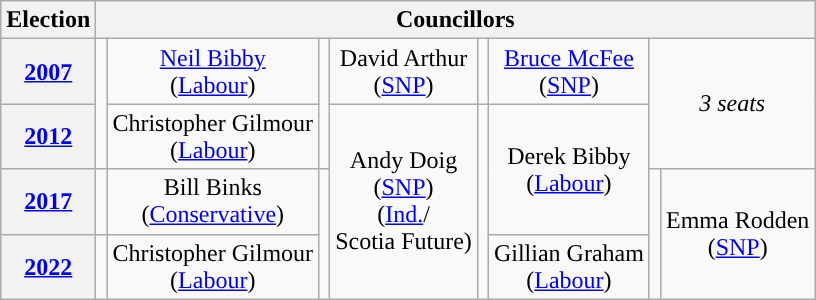<table class="wikitable" style="text-align:center">
<tr>
<th>Election</th>
<th colspan=8>Councillors</th>
</tr>
<tr>
<th><a href='#'>2007</a></th>
<td rowspan=2 style="color:inherit;background-color: "></td>
<td rowspan=1><a href='#'>Neil Bibby</a><br>(<a href='#'>Labour</a>)</td>
<td rowspan=2 style="color:inherit;background-color: "></td>
<td rowspan=1>David Arthur<br>(<a href='#'>SNP</a>)</td>
<td rowspan=1 style="color:inherit;background-color: "></td>
<td rowspan=1><a href='#'>Bruce McFee</a><br>(<a href='#'>SNP</a>)</td>
<td rowspan=2; colspan=2><em>3 seats</em></td>
</tr>
<tr>
<th><a href='#'>2012</a></th>
<td rowspan=1>Christopher Gilmour<br>(<a href='#'>Labour</a>)</td>
<td rowspan=3>Andy Doig<br>(<a href='#'>SNP</a>)<br>(<a href='#'>Ind.</a>/<br>Scotia Future)</td>
<td rowspan=3 style="color:inherit;background-color: "></td>
<td rowspan=2>Derek Bibby<br>(<a href='#'>Labour</a>)</td>
</tr>
<tr>
<th><a href='#'>2017</a></th>
<td rowspan=1 style="color:inherit;background-color: "></td>
<td rowspan=1>Bill Binks<br>(<a href='#'>Conservative</a>)</td>
<td rowspan=2 style="color:inherit;background-color: "></td>
<td rowspan=2 style="color:inherit;background-color: "></td>
<td rowspan=2>Emma Rodden<br>(<a href='#'>SNP</a>)</td>
</tr>
<tr>
<th><a href='#'>2022</a></th>
<td rowspan=1 style="color:inherit;background-color: "></td>
<td rowspan=1>Christopher Gilmour<br>(<a href='#'>Labour</a>)</td>
<td rowspan=1>Gillian Graham<br>(<a href='#'>Labour</a>)</td>
</tr>
</table>
